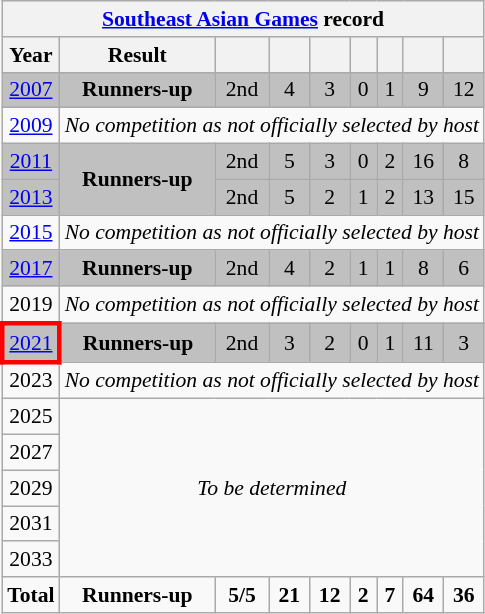<table class="wikitable" style="text-align: center;font-size:90%;">
<tr>
<th colspan="9"><a href='#'>Southeast Asian Games</a> record</th>
</tr>
<tr>
<th>Year</th>
<th>Result</th>
<th></th>
<th></th>
<th></th>
<th></th>
<th></th>
<th></th>
<th></th>
</tr>
<tr bgcolor=silver>
<td> <a href='#'>2007</a></td>
<td><strong>Runners-up</strong></td>
<td>2nd</td>
<td>4</td>
<td>3</td>
<td>0</td>
<td>1</td>
<td>9</td>
<td>12</td>
</tr>
<tr>
<td> <a href='#'>2009</a></td>
<td colspan=8><em>No competition as not officially selected by host</em></td>
</tr>
<tr bgcolor=silver>
<td> <a href='#'>2011</a></td>
<td rowspan="2"><strong>Runners-up</strong></td>
<td>2nd</td>
<td>5</td>
<td>3</td>
<td>0</td>
<td>2</td>
<td>16</td>
<td>8</td>
</tr>
<tr bgcolor=silver>
<td> <a href='#'>2013</a></td>
<td>2nd</td>
<td>5</td>
<td>2</td>
<td>1</td>
<td>2</td>
<td>13</td>
<td>15</td>
</tr>
<tr>
<td> <a href='#'>2015</a></td>
<td colspan=8><em>No competition as not officially selected by host</em></td>
</tr>
<tr bgcolor=silver>
<td> <a href='#'>2017</a></td>
<td><strong>Runners-up</strong></td>
<td>2nd</td>
<td>4</td>
<td>2</td>
<td>1</td>
<td>1</td>
<td>8</td>
<td>6</td>
</tr>
<tr>
<td> 2019</td>
<td colspan="8"><em>No competition as not officially selected by host</em></td>
</tr>
<tr bgcolor=silver>
<td style="border: 3px solid red"> <a href='#'>2021</a></td>
<td><strong>Runners-up</strong></td>
<td>2nd</td>
<td>3</td>
<td>2</td>
<td>0</td>
<td>1</td>
<td>11</td>
<td>3</td>
</tr>
<tr>
<td> 2023</td>
<td colspan="8"><em>No competition as not officially selected by host</em></td>
</tr>
<tr>
<td> 2025</td>
<td colspan="8" rowspan="5"><em>To be determined</em></td>
</tr>
<tr>
<td> 2027</td>
</tr>
<tr>
<td> 2029</td>
</tr>
<tr>
<td> 2031</td>
</tr>
<tr>
<td> 2033</td>
</tr>
<tr>
<td><strong>Total</strong></td>
<td><strong>Runners-up</strong></td>
<td><strong>5/5</strong></td>
<td><strong>21</strong></td>
<td><strong>12</strong></td>
<td><strong>2</strong></td>
<td><strong>7</strong></td>
<td><strong>64</strong></td>
<td><strong>36</strong></td>
</tr>
</table>
